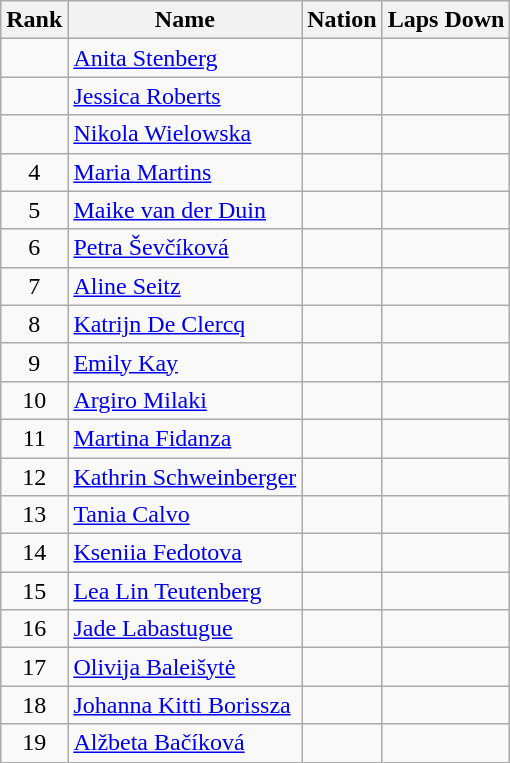<table class="wikitable sortable" style="text-align:center">
<tr>
<th>Rank</th>
<th>Name</th>
<th>Nation</th>
<th>Laps Down</th>
</tr>
<tr>
<td></td>
<td align=left><a href='#'>Anita Stenberg</a></td>
<td align=left></td>
<td></td>
</tr>
<tr>
<td></td>
<td align=left><a href='#'>Jessica Roberts</a></td>
<td align=left></td>
<td></td>
</tr>
<tr>
<td></td>
<td align=left><a href='#'>Nikola Wielowska</a></td>
<td align=left></td>
<td></td>
</tr>
<tr>
<td>4</td>
<td align=left><a href='#'>Maria Martins</a></td>
<td align=left></td>
<td></td>
</tr>
<tr>
<td>5</td>
<td align=left><a href='#'>Maike van der Duin</a></td>
<td align=left></td>
<td></td>
</tr>
<tr>
<td>6</td>
<td align=left><a href='#'>Petra Ševčíková</a></td>
<td align=left></td>
<td></td>
</tr>
<tr>
<td>7</td>
<td align=left><a href='#'>Aline Seitz</a></td>
<td align=left></td>
<td></td>
</tr>
<tr>
<td>8</td>
<td align=left><a href='#'>Katrijn De Clercq</a></td>
<td align=left></td>
<td></td>
</tr>
<tr>
<td>9</td>
<td align=left><a href='#'>Emily Kay</a></td>
<td align=left></td>
<td></td>
</tr>
<tr>
<td>10</td>
<td align=left><a href='#'>Argiro Milaki</a></td>
<td align=left></td>
<td></td>
</tr>
<tr>
<td>11</td>
<td align=left><a href='#'>Martina Fidanza</a></td>
<td align=left></td>
<td></td>
</tr>
<tr>
<td>12</td>
<td align=left><a href='#'>Kathrin Schweinberger</a></td>
<td align=left></td>
<td></td>
</tr>
<tr>
<td>13</td>
<td align=left><a href='#'>Tania Calvo</a></td>
<td align=left></td>
<td></td>
</tr>
<tr>
<td>14</td>
<td align=left><a href='#'>Kseniia Fedotova</a></td>
<td align=left></td>
<td></td>
</tr>
<tr>
<td>15</td>
<td align=left><a href='#'>Lea Lin Teutenberg</a></td>
<td align=left></td>
<td></td>
</tr>
<tr>
<td>16</td>
<td align=left><a href='#'>Jade Labastugue</a></td>
<td align=left></td>
<td></td>
</tr>
<tr>
<td>17</td>
<td align=left><a href='#'>Olivija Baleišytė</a></td>
<td align=left></td>
<td></td>
</tr>
<tr>
<td>18</td>
<td align=left><a href='#'>Johanna Kitti Borissza</a></td>
<td align=left></td>
<td></td>
</tr>
<tr>
<td>19</td>
<td align=left><a href='#'>Alžbeta Bačíková</a></td>
<td align=left></td>
<td></td>
</tr>
</table>
